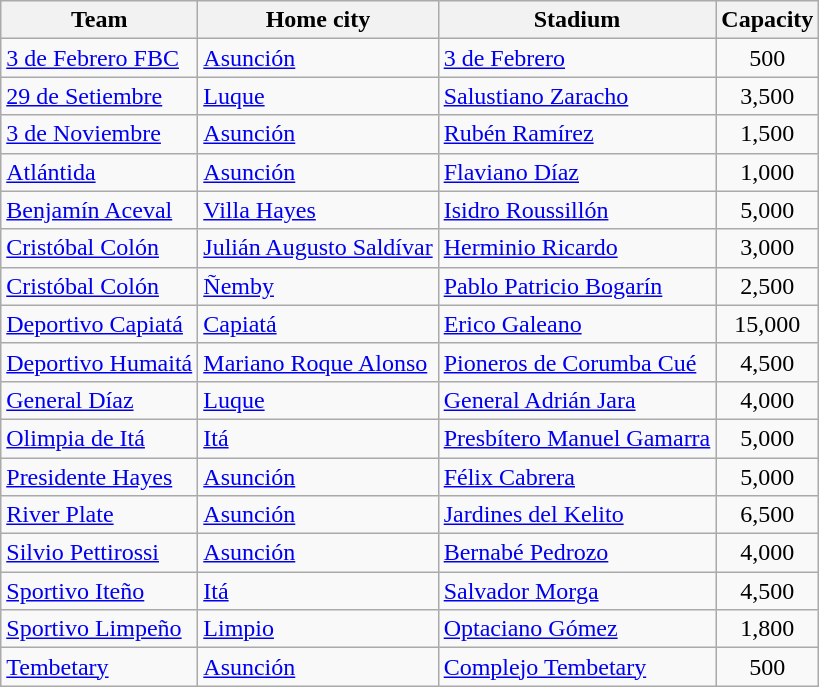<table class="wikitable sortable">
<tr>
<th>Team</th>
<th>Home city</th>
<th>Stadium</th>
<th>Capacity</th>
</tr>
<tr>
<td><a href='#'>3 de Febrero FBC</a></td>
<td><a href='#'>Asunción</a></td>
<td><a href='#'>3 de Febrero</a></td>
<td align="center">500</td>
</tr>
<tr>
<td><a href='#'>29 de Setiembre</a></td>
<td><a href='#'>Luque</a></td>
<td><a href='#'>Salustiano Zaracho</a></td>
<td align="center">3,500</td>
</tr>
<tr>
<td><a href='#'>3 de Noviembre</a></td>
<td><a href='#'>Asunción</a></td>
<td><a href='#'>Rubén Ramírez</a></td>
<td align="center">1,500</td>
</tr>
<tr>
<td><a href='#'>Atlántida</a></td>
<td><a href='#'>Asunción</a></td>
<td><a href='#'>Flaviano Díaz</a></td>
<td align="center">1,000</td>
</tr>
<tr>
<td><a href='#'>Benjamín Aceval</a></td>
<td><a href='#'>Villa Hayes</a></td>
<td><a href='#'>Isidro Roussillón</a></td>
<td align="center">5,000</td>
</tr>
<tr>
<td><a href='#'>Cristóbal Colón</a></td>
<td><a href='#'>Julián Augusto Saldívar</a></td>
<td><a href='#'>Herminio Ricardo</a></td>
<td align="center">3,000</td>
</tr>
<tr>
<td><a href='#'>Cristóbal Colón</a></td>
<td><a href='#'>Ñemby</a></td>
<td><a href='#'>Pablo Patricio Bogarín</a></td>
<td align="center">2,500</td>
</tr>
<tr>
<td><a href='#'>Deportivo Capiatá</a></td>
<td><a href='#'>Capiatá</a></td>
<td><a href='#'>Erico Galeano</a></td>
<td align="center">15,000</td>
</tr>
<tr>
<td><a href='#'>Deportivo Humaitá</a></td>
<td><a href='#'>Mariano Roque Alonso</a></td>
<td><a href='#'>Pioneros de Corumba Cué</a></td>
<td align="center">4,500</td>
</tr>
<tr>
<td><a href='#'>General Díaz</a></td>
<td><a href='#'>Luque</a></td>
<td><a href='#'>General Adrián Jara</a></td>
<td align="center">4,000</td>
</tr>
<tr>
<td><a href='#'>Olimpia de Itá</a></td>
<td><a href='#'>Itá</a></td>
<td><a href='#'>Presbítero Manuel Gamarra</a></td>
<td align="center">5,000</td>
</tr>
<tr>
<td><a href='#'>Presidente Hayes</a></td>
<td><a href='#'>Asunción</a></td>
<td><a href='#'>Félix Cabrera</a></td>
<td align="center">5,000</td>
</tr>
<tr>
<td><a href='#'>River Plate</a></td>
<td><a href='#'>Asunción</a></td>
<td><a href='#'>Jardines del Kelito</a></td>
<td align="center">6,500</td>
</tr>
<tr>
<td><a href='#'>Silvio Pettirossi</a></td>
<td><a href='#'>Asunción</a></td>
<td><a href='#'>Bernabé Pedrozo</a></td>
<td align="center">4,000</td>
</tr>
<tr>
<td><a href='#'>Sportivo Iteño</a></td>
<td><a href='#'>Itá</a></td>
<td><a href='#'>Salvador Morga</a></td>
<td align="center">4,500</td>
</tr>
<tr>
<td><a href='#'>Sportivo Limpeño</a></td>
<td><a href='#'>Limpio</a></td>
<td><a href='#'>Optaciano Gómez</a></td>
<td align="center">1,800</td>
</tr>
<tr>
<td><a href='#'>Tembetary</a></td>
<td><a href='#'>Asunción</a></td>
<td><a href='#'>Complejo Tembetary</a></td>
<td align="center">500</td>
</tr>
</table>
